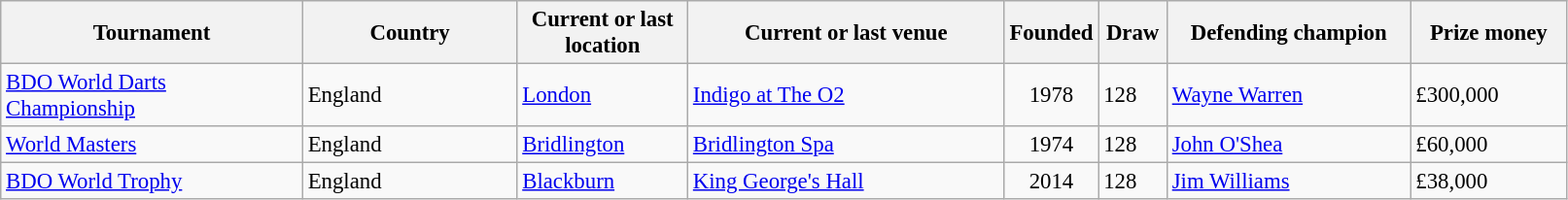<table class="wikitable sortable" style=font-size:95%>
<tr>
<th width=200>Tournament</th>
<th width=140>Country</th>
<th width=110>Current or last location</th>
<th width=210>Current or last venue</th>
<th width=50>Founded</th>
<th width=40>Draw</th>
<th width=160>Defending champion</th>
<th width=100>Prize money</th>
</tr>
<tr>
<td><a href='#'>BDO World Darts Championship</a></td>
<td> England</td>
<td><a href='#'>London</a></td>
<td><a href='#'>Indigo at The O2</a></td>
<td align=center>1978</td>
<td>128</td>
<td> <a href='#'>Wayne Warren</a></td>
<td>£300,000</td>
</tr>
<tr>
<td><a href='#'>World Masters</a></td>
<td> England</td>
<td><a href='#'>Bridlington</a></td>
<td><a href='#'>Bridlington Spa</a></td>
<td align=center>1974</td>
<td>128</td>
<td> <a href='#'>John O'Shea</a></td>
<td>£60,000</td>
</tr>
<tr>
<td><a href='#'>BDO World Trophy</a></td>
<td> England</td>
<td><a href='#'>Blackburn</a></td>
<td><a href='#'>King George's Hall</a></td>
<td align=center>2014</td>
<td>128</td>
<td> <a href='#'>Jim Williams</a></td>
<td>£38,000</td>
</tr>
</table>
